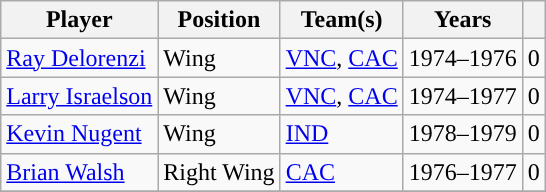<table class="wikitable">
<tr>
<th>Player</th>
<th>Position</th>
<th>Team(s)</th>
<th>Years</th>
<th><a href='#'></a></th>
</tr>
<tr>
<td><a href='#'>Ray Delorenzi</a></td>
<td>Wing</td>
<td><a href='#'>VNC</a>, <a href='#'>CAC</a></td>
<td>1974–1976</td>
<td>0</td>
</tr>
<tr>
<td><a href='#'>Larry Israelson</a></td>
<td>Wing</td>
<td><a href='#'>VNC</a>, <a href='#'>CAC</a></td>
<td>1974–1977</td>
<td>0</td>
</tr>
<tr>
<td><a href='#'>Kevin Nugent</a></td>
<td>Wing</td>
<td><a href='#'>IND</a></td>
<td>1978–1979</td>
<td>0</td>
</tr>
<tr>
<td><a href='#'>Brian Walsh</a></td>
<td>Right Wing</td>
<td><a href='#'>CAC</a></td>
<td>1976–1977</td>
<td>0</td>
</tr>
<tr>
</tr>
</table>
